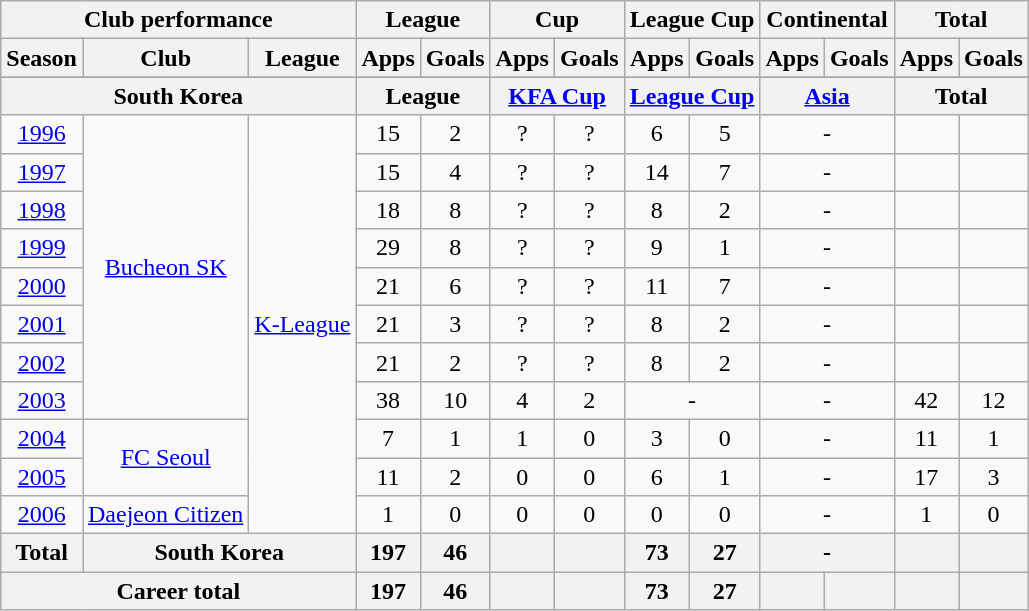<table class="wikitable" style="text-align:center">
<tr>
<th colspan=3>Club performance</th>
<th colspan=2>League</th>
<th colspan=2>Cup</th>
<th colspan=2>League Cup</th>
<th colspan=2>Continental</th>
<th colspan=2>Total</th>
</tr>
<tr>
<th>Season</th>
<th>Club</th>
<th>League</th>
<th>Apps</th>
<th>Goals</th>
<th>Apps</th>
<th>Goals</th>
<th>Apps</th>
<th>Goals</th>
<th>Apps</th>
<th>Goals</th>
<th>Apps</th>
<th>Goals</th>
</tr>
<tr>
</tr>
<tr>
<th colspan=3>South Korea</th>
<th colspan=2>League</th>
<th colspan=2><a href='#'>KFA Cup</a></th>
<th colspan=2><a href='#'>League Cup</a></th>
<th colspan=2><a href='#'>Asia</a></th>
<th colspan=2>Total</th>
</tr>
<tr>
<td><a href='#'>1996</a></td>
<td rowspan="8"><a href='#'>Bucheon SK</a></td>
<td rowspan="11"><a href='#'>K-League</a></td>
<td>15</td>
<td>2</td>
<td>?</td>
<td>?</td>
<td>6</td>
<td>5</td>
<td colspan="2">-</td>
<td></td>
<td></td>
</tr>
<tr>
<td><a href='#'>1997</a></td>
<td>15</td>
<td>4</td>
<td>?</td>
<td>?</td>
<td>14</td>
<td>7</td>
<td colspan="2">-</td>
<td></td>
<td></td>
</tr>
<tr>
<td><a href='#'>1998</a></td>
<td>18</td>
<td>8</td>
<td>?</td>
<td>?</td>
<td>8</td>
<td>2</td>
<td colspan="2">-</td>
<td></td>
<td></td>
</tr>
<tr>
<td><a href='#'>1999</a></td>
<td>29</td>
<td>8</td>
<td>?</td>
<td>?</td>
<td>9</td>
<td>1</td>
<td colspan="2">-</td>
<td></td>
<td></td>
</tr>
<tr>
<td><a href='#'>2000</a></td>
<td>21</td>
<td>6</td>
<td>?</td>
<td>?</td>
<td>11</td>
<td>7</td>
<td colspan="2">-</td>
<td></td>
<td></td>
</tr>
<tr>
<td><a href='#'>2001</a></td>
<td>21</td>
<td>3</td>
<td>?</td>
<td>?</td>
<td>8</td>
<td>2</td>
<td colspan="2">-</td>
<td></td>
<td></td>
</tr>
<tr>
<td><a href='#'>2002</a></td>
<td>21</td>
<td>2</td>
<td>?</td>
<td>?</td>
<td>8</td>
<td>2</td>
<td colspan="2">-</td>
<td></td>
<td></td>
</tr>
<tr>
<td><a href='#'>2003</a></td>
<td>38</td>
<td>10</td>
<td>4</td>
<td>2</td>
<td colspan="2">-</td>
<td colspan="2">-</td>
<td>42</td>
<td>12</td>
</tr>
<tr>
<td><a href='#'>2004</a></td>
<td rowspan="2"><a href='#'>FC Seoul</a></td>
<td>7</td>
<td>1</td>
<td>1</td>
<td>0</td>
<td>3</td>
<td>0</td>
<td colspan="2">-</td>
<td>11</td>
<td>1</td>
</tr>
<tr>
<td><a href='#'>2005</a></td>
<td>11</td>
<td>2</td>
<td>0</td>
<td>0</td>
<td>6</td>
<td>1</td>
<td colspan="2">-</td>
<td>17</td>
<td>3</td>
</tr>
<tr>
<td><a href='#'>2006</a></td>
<td><a href='#'>Daejeon Citizen</a></td>
<td>1</td>
<td>0</td>
<td>0</td>
<td>0</td>
<td>0</td>
<td>0</td>
<td colspan="2">-</td>
<td>1</td>
<td>0</td>
</tr>
<tr>
<th rowspan=1>Total</th>
<th colspan=2>South Korea</th>
<th>197</th>
<th>46</th>
<th></th>
<th></th>
<th>73</th>
<th>27</th>
<th colspan="2">-</th>
<th></th>
<th></th>
</tr>
<tr>
<th colspan=3>Career total</th>
<th>197</th>
<th>46</th>
<th></th>
<th></th>
<th>73</th>
<th>27</th>
<th></th>
<th></th>
<th></th>
<th></th>
</tr>
</table>
